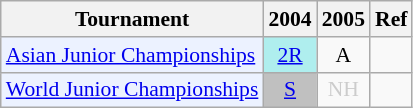<table class="wikitable" style="font-size: 90%; text-align:center">
<tr>
<th>Tournament</th>
<th>2004</th>
<th>2005</th>
<th>Ref</th>
</tr>
<tr>
<td bgcolor="#ECF2FF"; align="left"><a href='#'>Asian Junior Championships</a></td>
<td bgcolor=AFEEEE><a href='#'>2R</a></td>
<td>A</td>
<td></td>
</tr>
<tr>
<td bgcolor="#ECF2FF"; align="left"><a href='#'>World Junior Championships</a></td>
<td bgcolor=silver><a href='#'>S</a></td>
<td style=color:#ccc>NH</td>
<td></td>
</tr>
</table>
